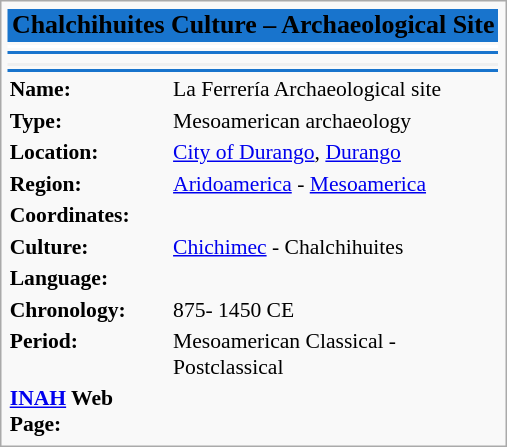<table class="infobox" style="font-size:90%; text-align:left; width:23.5em">
<tr>
<td colspan="3" bgcolor=#1874CD style="text-align: center; font-size: larger;"><span><strong> Chalchihuites Culture – Archaeological Site</strong></span></td>
</tr>
<tr style="vertical-align: top; text-align: center;">
<td colspan=3 bgcolor="#FFFFFF" align="center"></td>
</tr>
<tr>
<td colspan="2" bgcolor=#1874CD></td>
</tr>
<tr>
<td colspan=2></td>
</tr>
<tr>
<td style="background:#efefef;"align="center" colspan="2"></td>
</tr>
<tr>
<td colspan="2" bgcolor=#1874CD></td>
</tr>
<tr>
<td><strong>Name:</strong></td>
<td><span> La Ferrería Archaeological site</span></td>
</tr>
<tr>
<td><strong>Type:</strong></td>
<td>Mesoamerican archaeology</td>
</tr>
<tr>
<td><strong>Location:</strong></td>
<td><a href='#'>City of Durango</a>, <a href='#'>Durango</a> <br></td>
</tr>
<tr>
<td><strong>Region:</strong></td>
<td><a href='#'>Aridoamerica</a> - <a href='#'>Mesoamerica</a></td>
</tr>
<tr>
<td><strong>Coordinates:</strong></td>
<td></td>
</tr>
<tr>
<td><strong>Culture:</strong></td>
<td><a href='#'>Chichimec</a> - Chalchihuites</td>
</tr>
<tr>
<td><strong>Language:</strong></td>
<td></td>
</tr>
<tr>
<td><strong>Chronology:</strong></td>
<td>875- 1450 CE</td>
</tr>
<tr>
<td><strong>Period:</strong></td>
<td>Mesoamerican Classical - Postclassical</td>
</tr>
<tr>
<td><strong><a href='#'>INAH</a> Web Page:</strong></td>
<td></td>
</tr>
</table>
